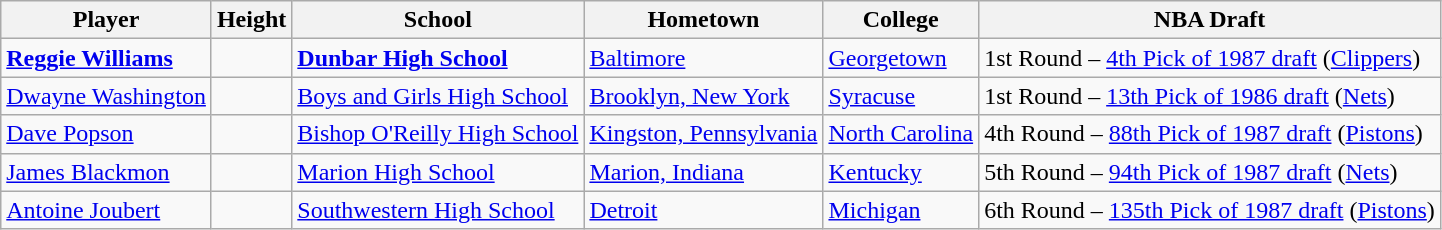<table class="wikitable">
<tr>
<th>Player</th>
<th>Height</th>
<th>School</th>
<th>Hometown</th>
<th>College</th>
<th>NBA Draft</th>
</tr>
<tr>
<td><strong><a href='#'>Reggie Williams</a></strong></td>
<td></td>
<td><strong><a href='#'>Dunbar High School</a></strong></td>
<td><a href='#'>Baltimore</a></td>
<td><a href='#'>Georgetown</a></td>
<td>1st Round – <a href='#'>4th Pick of 1987 draft</a> (<a href='#'>Clippers</a>)</td>
</tr>
<tr>
<td><a href='#'>Dwayne Washington</a></td>
<td></td>
<td><a href='#'>Boys and Girls High School</a></td>
<td><a href='#'>Brooklyn, New York</a></td>
<td><a href='#'>Syracuse</a></td>
<td>1st Round – <a href='#'>13th Pick of 1986 draft</a> (<a href='#'>Nets</a>)</td>
</tr>
<tr>
<td><a href='#'>Dave Popson</a></td>
<td></td>
<td><a href='#'>Bishop O'Reilly High School</a></td>
<td><a href='#'>Kingston, Pennsylvania</a></td>
<td><a href='#'>North Carolina</a></td>
<td>4th Round – <a href='#'>88th Pick of 1987 draft</a> (<a href='#'>Pistons</a>)</td>
</tr>
<tr>
<td><a href='#'>James Blackmon</a></td>
<td></td>
<td><a href='#'>Marion High School</a></td>
<td><a href='#'>Marion, Indiana</a></td>
<td><a href='#'>Kentucky</a></td>
<td>5th Round – <a href='#'>94th Pick of 1987 draft</a> (<a href='#'>Nets</a>)</td>
</tr>
<tr>
<td><a href='#'>Antoine Joubert</a></td>
<td></td>
<td><a href='#'>Southwestern High School</a></td>
<td><a href='#'>Detroit</a></td>
<td><a href='#'>Michigan</a></td>
<td>6th Round – <a href='#'>135th Pick of 1987 draft</a> (<a href='#'>Pistons</a>)</td>
</tr>
</table>
